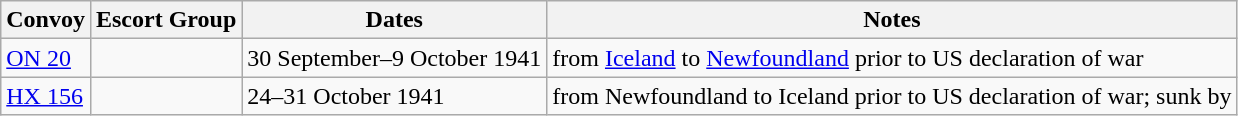<table class="wikitable">
<tr>
<th>Convoy</th>
<th>Escort Group</th>
<th>Dates</th>
<th>Notes</th>
</tr>
<tr>
<td><a href='#'>ON 20</a></td>
<td></td>
<td>30 September–9 October 1941</td>
<td>from <a href='#'>Iceland</a> to <a href='#'>Newfoundland</a> prior to US declaration of war</td>
</tr>
<tr>
<td><a href='#'>HX 156</a></td>
<td></td>
<td>24–31 October 1941</td>
<td>from Newfoundland to Iceland prior to US declaration of war; sunk by </td>
</tr>
</table>
